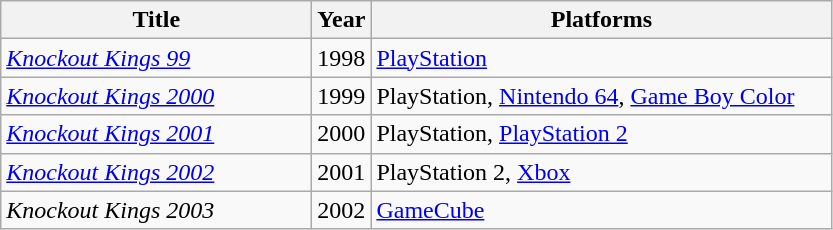<table class="wikitable">
<tr>
<th style="width:200px;">Title</th>
<th>Year</th>
<th style="width:300px;">Platforms</th>
</tr>
<tr>
<td><em><a href='#'>Knockout Kings 99</a></em></td>
<td>1998</td>
<td><a href='#'>PlayStation</a></td>
</tr>
<tr>
<td><em><a href='#'>Knockout Kings 2000</a></em></td>
<td>1999</td>
<td>PlayStation, <a href='#'>Nintendo 64</a>, <a href='#'>Game Boy Color</a></td>
</tr>
<tr>
<td><em><a href='#'>Knockout Kings 2001</a></em></td>
<td>2000</td>
<td>PlayStation, <a href='#'>PlayStation 2</a></td>
</tr>
<tr>
<td><em><a href='#'>Knockout Kings 2002</a></em></td>
<td>2001</td>
<td>PlayStation 2, <a href='#'>Xbox</a></td>
</tr>
<tr>
<td><em>Knockout Kings 2003</em></td>
<td>2002</td>
<td><a href='#'>GameCube</a></td>
</tr>
</table>
